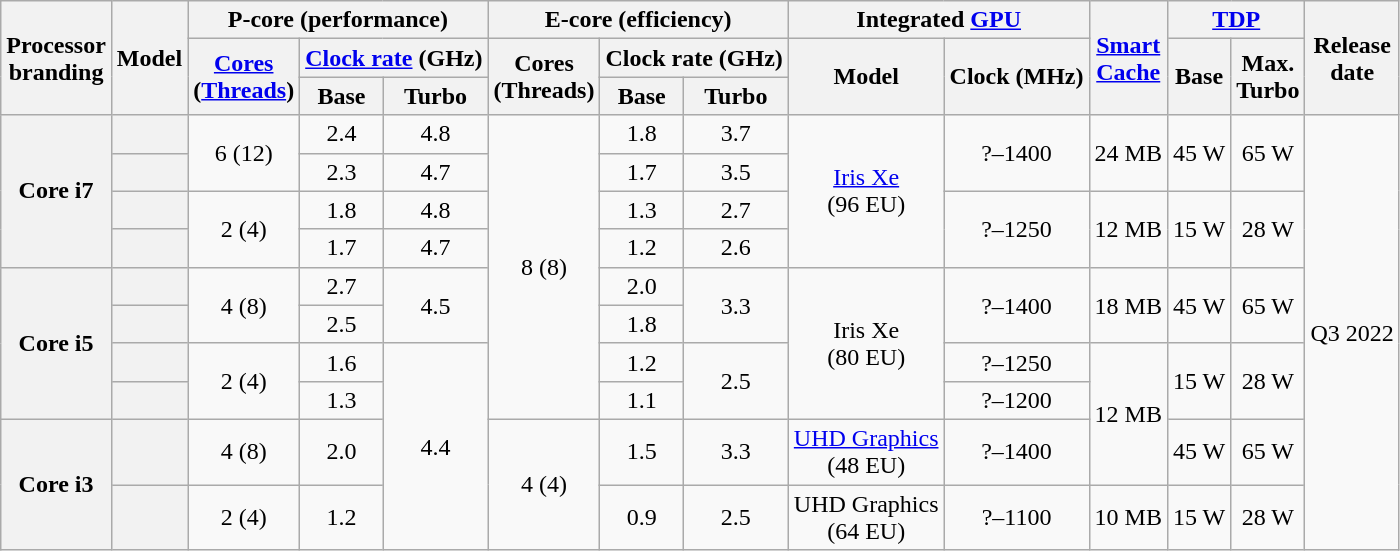<table class="wikitable sortable nowrap" style="text-align: center;">
<tr>
<th class="unsortable" rowspan="3">Processor<br>branding</th>
<th rowspan="3">Model</th>
<th colspan="3">P-core (performance)</th>
<th colspan="3">E-core (efficiency)</th>
<th colspan="2">Integrated <a href='#'>GPU</a></th>
<th class="unsortable" rowspan="3"><a href='#'>Smart<br>Cache</a></th>
<th colspan="2"><a href='#'>TDP</a></th>
<th rowspan="3">Release<br>date</th>
</tr>
<tr>
<th class="unsortable" rowspan="2"><a href='#'>Cores</a><br>(<a href='#'>Threads</a>)</th>
<th colspan="2"><a href='#'>Clock rate</a> (GHz)</th>
<th class="unsortable" rowspan="2">Cores<br>(Threads)</th>
<th colspan="2">Clock rate (GHz)</th>
<th class="unsortable" rowspan="2">Model</th>
<th class="unsortable" rowspan="2">Clock (MHz)</th>
<th rowspan="2">Base</th>
<th class="unsortable" rowspan="2">Max.<br>Turbo</th>
</tr>
<tr>
<th class="unsortable">Base</th>
<th class="unsortable">Turbo</th>
<th class="unsortable">Base</th>
<th class="unsortable">Turbo</th>
</tr>
<tr>
<th rowspan="4">Core i7</th>
<th style="text-align:left;" data-sort-value="sku10"></th>
<td rowspan="2">6 (12)</td>
<td>2.4</td>
<td>4.8</td>
<td rowspan="8">8 (8)</td>
<td>1.8</td>
<td>3.7</td>
<td rowspan="4"><a href='#'>Iris Xe</a><br>(96 EU)</td>
<td rowspan="2">?–1400</td>
<td rowspan="2">24 MB</td>
<td rowspan="2">45 W</td>
<td rowspan="2">65 W</td>
<td rowspan="10">Q3 2022</td>
</tr>
<tr>
<th style="text-align:left;" data-sort-value="sku9"></th>
<td>2.3</td>
<td>4.7</td>
<td>1.7</td>
<td>3.5</td>
</tr>
<tr>
<th style="text-align:left;" data-sort-value="sku8"></th>
<td rowspan="2">2 (4)</td>
<td>1.8</td>
<td>4.8</td>
<td>1.3</td>
<td>2.7</td>
<td rowspan="2">?–1250</td>
<td rowspan="2">12 MB</td>
<td rowspan="2">15 W</td>
<td rowspan="2">28 W</td>
</tr>
<tr>
<th style="text-align:left;" data-sort-value="sku7"></th>
<td>1.7</td>
<td>4.7</td>
<td>1.2</td>
<td>2.6</td>
</tr>
<tr>
<th rowspan="4">Core i5</th>
<th style="text-align:left;" data-sort-value="sku6"></th>
<td rowspan="2">4 (8)</td>
<td>2.7</td>
<td rowspan="2">4.5</td>
<td>2.0</td>
<td rowspan="2">3.3</td>
<td rowspan="4">Iris Xe<br>(80 EU)</td>
<td rowspan="2">?–1400</td>
<td rowspan="2">18 MB</td>
<td rowspan="2">45 W</td>
<td rowspan="2">65 W</td>
</tr>
<tr>
<th style="text-align:left;" data-sort-value="sku5"></th>
<td>2.5</td>
<td>1.8</td>
</tr>
<tr>
<th style="text-align:left;" data-sort-value="sku4"></th>
<td rowspan="2">2 (4)</td>
<td>1.6</td>
<td rowspan="4">4.4</td>
<td>1.2</td>
<td rowspan="2">2.5</td>
<td>?–1250</td>
<td rowspan="3">12 MB</td>
<td rowspan="2">15 W</td>
<td rowspan="2">28 W</td>
</tr>
<tr>
<th style="text-align:left;" data-sort-value="sku3"></th>
<td>1.3</td>
<td>1.1</td>
<td>?–1200</td>
</tr>
<tr>
<th rowspan="2">Core i3</th>
<th style="text-align:left;" data-sort-value="sku2"></th>
<td>4 (8)</td>
<td>2.0</td>
<td rowspan="2">4 (4)</td>
<td>1.5</td>
<td>3.3</td>
<td><a href='#'>UHD Graphics</a><br>(48 EU)</td>
<td>?–1400</td>
<td>45 W</td>
<td>65 W</td>
</tr>
<tr>
<th style="text-align:left;" data-sort-value="sku1"></th>
<td>2 (4)</td>
<td>1.2</td>
<td>0.9</td>
<td>2.5</td>
<td>UHD Graphics<br>(64 EU)</td>
<td>?–1100</td>
<td>10 MB</td>
<td>15 W</td>
<td>28 W</td>
</tr>
</table>
